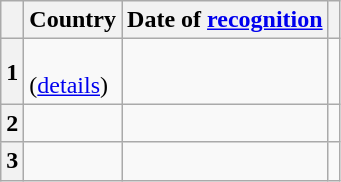<table class="wikitable sortable" style="text-align: center;">
<tr>
<th scope="col"></th>
<th scope="col">Country</th>
<th scope="col">Date of <a href='#'>recognition</a></th>
<th scope=col class="unsortable"></th>
</tr>
<tr>
<th style="text-align: center;" scope="row">1</th>
<td align="left"><br>(<a href='#'>details</a>)</td>
<td></td>
<td style="text-align: center;"></td>
</tr>
<tr>
<th style="text-align: center;" scope="row">2</th>
<td align="left"></td>
<td></td>
<td style="text-align: center;"></td>
</tr>
<tr>
<th style="text-align: center;" scope="row">3</th>
<td align="left"></td>
<td></td>
<td style="text-align: center;"></td>
</tr>
</table>
